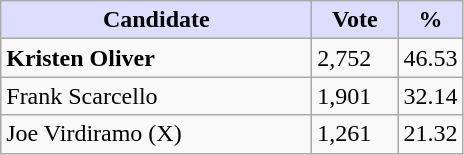<table class="wikitable sortable">
<tr>
<th style="background:#ddf; width:200px;">Candidate</th>
<th style="background:#ddf; width:50px;">Vote</th>
<th style="background:#ddf; width:30px;">%</th>
</tr>
<tr>
<td><strong>Kristen Oliver</strong></td>
<td>2,752</td>
<td>46.53</td>
</tr>
<tr>
<td>Frank Scarcello</td>
<td>1,901</td>
<td>32.14</td>
</tr>
<tr>
<td>Joe Virdiramo (X)</td>
<td>1,261</td>
<td>21.32</td>
</tr>
</table>
